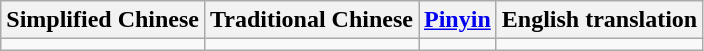<table class="wikitable">
<tr>
<th>Simplified Chinese</th>
<th>Traditional Chinese</th>
<th><a href='#'>Pinyin</a></th>
<th>English translation</th>
</tr>
<tr>
<td></td>
<td></td>
<td></td>
<td></td>
</tr>
</table>
